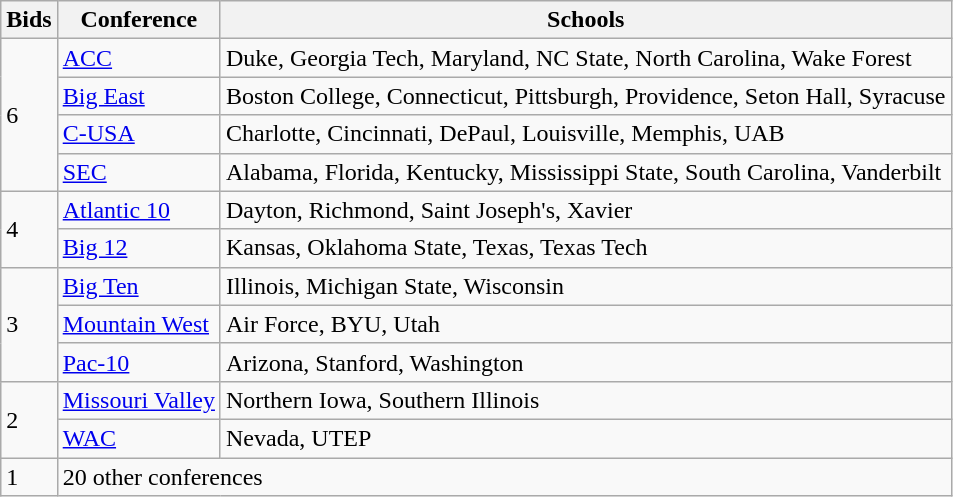<table class="wikitable">
<tr>
<th>Bids</th>
<th>Conference</th>
<th>Schools</th>
</tr>
<tr>
<td rowspan="4">6</td>
<td><a href='#'>ACC</a></td>
<td>Duke, Georgia Tech, Maryland, NC State, North Carolina, Wake Forest</td>
</tr>
<tr>
<td><a href='#'>Big East</a></td>
<td>Boston College, Connecticut, Pittsburgh, Providence, Seton Hall, Syracuse</td>
</tr>
<tr>
<td><a href='#'>C-USA</a></td>
<td>Charlotte, Cincinnati, DePaul, Louisville, Memphis, UAB</td>
</tr>
<tr>
<td><a href='#'>SEC</a></td>
<td>Alabama, Florida, Kentucky, Mississippi State, South Carolina, Vanderbilt</td>
</tr>
<tr>
<td rowspan="2">4</td>
<td><a href='#'>Atlantic 10</a></td>
<td>Dayton, Richmond, Saint Joseph's, Xavier</td>
</tr>
<tr>
<td><a href='#'>Big 12</a></td>
<td>Kansas, Oklahoma State, Texas, Texas Tech</td>
</tr>
<tr>
<td rowspan="3">3</td>
<td><a href='#'>Big Ten</a></td>
<td>Illinois, Michigan State, Wisconsin</td>
</tr>
<tr>
<td><a href='#'>Mountain West</a></td>
<td>Air Force, BYU, Utah</td>
</tr>
<tr>
<td><a href='#'>Pac-10</a></td>
<td>Arizona, Stanford, Washington</td>
</tr>
<tr>
<td rowspan="2">2</td>
<td><a href='#'>Missouri Valley</a></td>
<td>Northern Iowa, Southern Illinois</td>
</tr>
<tr>
<td><a href='#'>WAC</a></td>
<td>Nevada, UTEP</td>
</tr>
<tr>
<td>1</td>
<td colspan="2">20 other conferences</td>
</tr>
</table>
